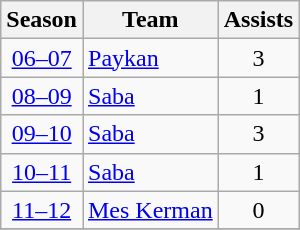<table class="wikitable" style="text-align: center;">
<tr>
<th>Season</th>
<th>Team</th>
<th>Assists</th>
</tr>
<tr>
<td><a href='#'>06–07</a></td>
<td align="left"><a href='#'>Paykan</a></td>
<td>3</td>
</tr>
<tr>
<td><a href='#'>08–09</a></td>
<td align="left"><a href='#'>Saba</a></td>
<td>1</td>
</tr>
<tr>
<td><a href='#'>09–10</a></td>
<td align="left"><a href='#'>Saba</a></td>
<td>3</td>
</tr>
<tr>
<td><a href='#'>10–11</a></td>
<td align="left"><a href='#'>Saba</a></td>
<td>1</td>
</tr>
<tr>
<td><a href='#'>11–12</a></td>
<td align="left"><a href='#'>Mes Kerman</a></td>
<td>0</td>
</tr>
<tr>
</tr>
</table>
